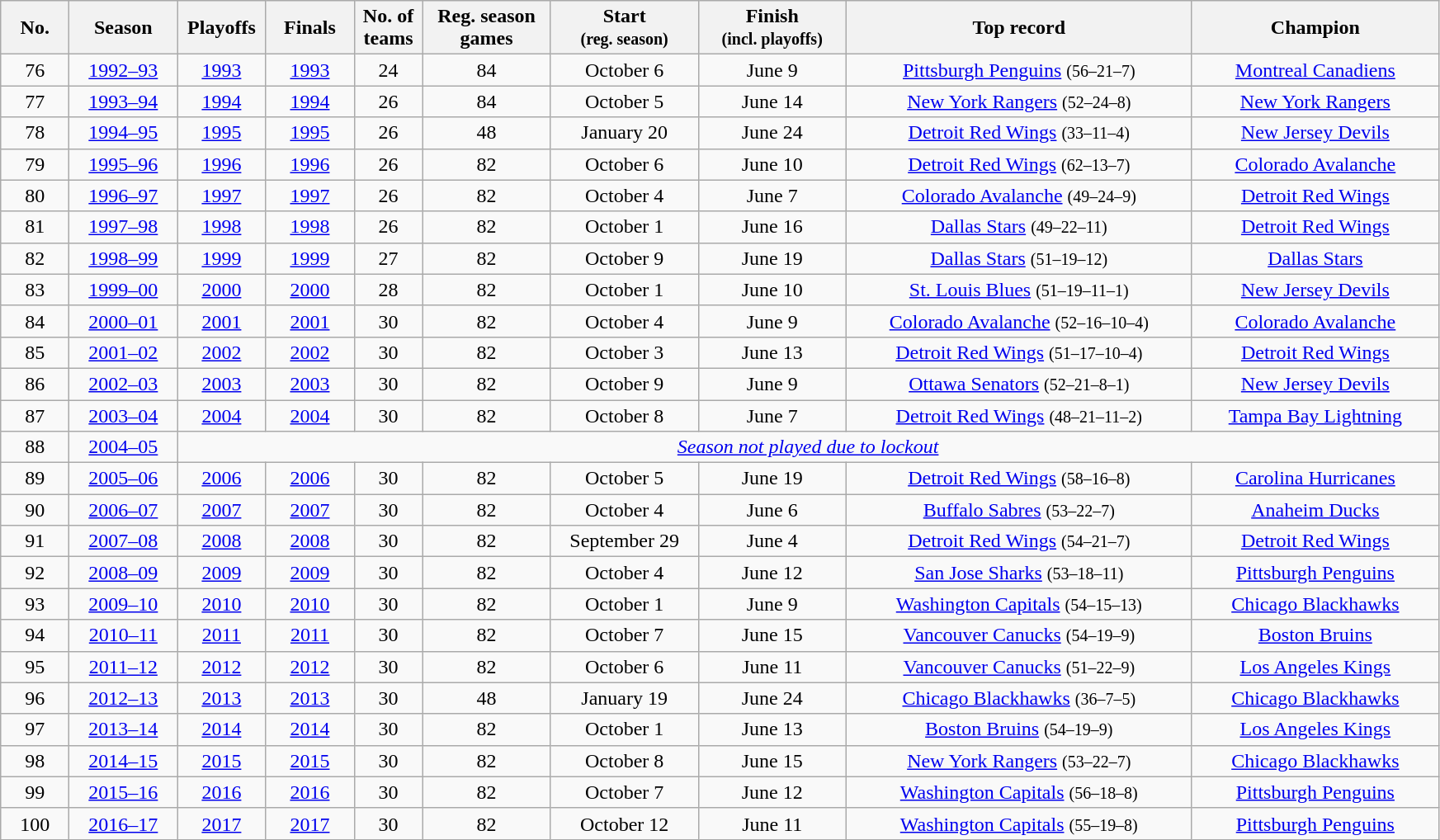<table class="wikitable" style="text-align:center;">
<tr>
<th style="width:3em">No.</th>
<th style="width:5em">Season</th>
<th style="width:4em">Playoffs</th>
<th style="width:4em">Finals</th>
<th style="width:3em">No. of<br>teams</th>
<th style="width:6em">Reg. season<br>games</th>
<th style="width:7em">Start<br><small>(reg. season)</small></th>
<th style="width:7em">Finish<br><small>(incl. playoffs)</small></th>
<th style="width:17em">Top record</th>
<th style="width:12em">Champion</th>
</tr>
<tr>
<td>76</td>
<td><a href='#'>1992–93</a></td>
<td><a href='#'>1993</a></td>
<td><a href='#'>1993</a></td>
<td>24</td>
<td>84</td>
<td>October 6</td>
<td>June 9</td>
<td><a href='#'>Pittsburgh Penguins</a> <small>(56–21–7)</small></td>
<td><a href='#'>Montreal Canadiens</a></td>
</tr>
<tr>
<td>77</td>
<td><a href='#'>1993–94</a></td>
<td><a href='#'>1994</a></td>
<td><a href='#'>1994</a></td>
<td>26</td>
<td>84</td>
<td>October 5</td>
<td>June 14</td>
<td><a href='#'>New York Rangers</a> <small>(52–24–8)</small></td>
<td><a href='#'>New York Rangers</a></td>
</tr>
<tr id="1995">
<td>78</td>
<td><a href='#'>1994–95</a></td>
<td><a href='#'>1995</a></td>
<td><a href='#'>1995</a></td>
<td>26</td>
<td>48</td>
<td>January 20</td>
<td>June 24</td>
<td><a href='#'>Detroit Red Wings</a> <small>(33–11–4)</small></td>
<td><a href='#'>New Jersey Devils</a></td>
</tr>
<tr>
<td>79</td>
<td><a href='#'>1995–96</a></td>
<td><a href='#'>1996</a></td>
<td><a href='#'>1996</a></td>
<td>26</td>
<td>82</td>
<td>October 6</td>
<td>June 10</td>
<td><a href='#'>Detroit Red Wings</a> <small>(62–13–7)</small></td>
<td><a href='#'>Colorado Avalanche</a></td>
</tr>
<tr>
<td>80</td>
<td><a href='#'>1996–97</a></td>
<td><a href='#'>1997</a></td>
<td><a href='#'>1997</a></td>
<td>26</td>
<td>82</td>
<td>October 4</td>
<td>June 7</td>
<td><a href='#'>Colorado Avalanche</a> <small>(49–24–9)</small></td>
<td><a href='#'>Detroit Red Wings</a></td>
</tr>
<tr>
<td>81</td>
<td><a href='#'>1997–98</a></td>
<td><a href='#'>1998</a></td>
<td><a href='#'>1998</a></td>
<td>26</td>
<td>82</td>
<td>October 1</td>
<td>June 16</td>
<td><a href='#'>Dallas Stars</a> <small>(49–22–11)</small></td>
<td><a href='#'>Detroit Red Wings</a></td>
</tr>
<tr>
<td>82</td>
<td><a href='#'>1998–99</a></td>
<td><a href='#'>1999</a></td>
<td><a href='#'>1999</a></td>
<td>27</td>
<td>82</td>
<td>October 9</td>
<td>June 19</td>
<td><a href='#'>Dallas Stars</a> <small>(51–19–12)</small></td>
<td><a href='#'>Dallas Stars</a></td>
</tr>
<tr>
<td>83</td>
<td><a href='#'>1999–00</a></td>
<td><a href='#'>2000</a></td>
<td><a href='#'>2000</a></td>
<td>28</td>
<td>82</td>
<td>October 1</td>
<td>June 10</td>
<td><a href='#'>St. Louis Blues</a> <small>(51–19–11–1)</small></td>
<td><a href='#'>New Jersey Devils</a></td>
</tr>
<tr>
<td>84</td>
<td><a href='#'>2000–01</a></td>
<td><a href='#'>2001</a></td>
<td><a href='#'>2001</a></td>
<td>30</td>
<td>82</td>
<td>October 4</td>
<td>June 9</td>
<td><a href='#'>Colorado Avalanche</a> <small>(52–16–10–4)</small></td>
<td><a href='#'>Colorado Avalanche</a></td>
</tr>
<tr>
<td>85</td>
<td><a href='#'>2001–02</a></td>
<td><a href='#'>2002</a></td>
<td><a href='#'>2002</a></td>
<td>30</td>
<td>82</td>
<td>October 3</td>
<td>June 13</td>
<td><a href='#'>Detroit Red Wings</a> <small>(51–17–10–4)</small></td>
<td><a href='#'>Detroit Red Wings</a></td>
</tr>
<tr>
<td>86</td>
<td><a href='#'>2002–03</a></td>
<td><a href='#'>2003</a></td>
<td><a href='#'>2003</a></td>
<td>30</td>
<td>82</td>
<td>October 9</td>
<td>June 9</td>
<td><a href='#'>Ottawa Senators</a> <small>(52–21–8–1)</small></td>
<td><a href='#'>New Jersey Devils</a></td>
</tr>
<tr>
<td>87</td>
<td><a href='#'>2003–04</a></td>
<td><a href='#'>2004</a></td>
<td><a href='#'>2004</a></td>
<td>30</td>
<td>82</td>
<td>October 8</td>
<td>June 7</td>
<td><a href='#'>Detroit Red Wings</a> <small>(48–21–11–2)</small></td>
<td><a href='#'>Tampa Bay Lightning</a></td>
</tr>
<tr>
<td>88</td>
<td><a href='#'>2004–05</a></td>
<td colspan="8"><em><a href='#'>Season not played due to lockout</a></em></td>
</tr>
<tr>
<td>89</td>
<td><a href='#'>2005–06</a></td>
<td><a href='#'>2006</a></td>
<td><a href='#'>2006</a></td>
<td>30</td>
<td>82</td>
<td>October 5</td>
<td>June 19</td>
<td><a href='#'>Detroit Red Wings</a> <small>(58–16–8)</small></td>
<td><a href='#'>Carolina Hurricanes</a></td>
</tr>
<tr>
<td>90</td>
<td><a href='#'>2006–07</a></td>
<td><a href='#'>2007</a></td>
<td><a href='#'>2007</a></td>
<td>30</td>
<td>82</td>
<td>October 4</td>
<td>June 6</td>
<td><a href='#'>Buffalo Sabres</a> <small>(53–22–7)</small></td>
<td><a href='#'>Anaheim Ducks</a></td>
</tr>
<tr>
<td>91</td>
<td><a href='#'>2007–08</a></td>
<td><a href='#'>2008</a></td>
<td><a href='#'>2008</a></td>
<td>30</td>
<td>82</td>
<td>September 29</td>
<td>June 4</td>
<td><a href='#'>Detroit Red Wings</a> <small>(54–21–7)</small></td>
<td><a href='#'>Detroit Red Wings</a></td>
</tr>
<tr>
<td>92</td>
<td><a href='#'>2008–09</a></td>
<td><a href='#'>2009</a></td>
<td><a href='#'>2009</a></td>
<td>30</td>
<td>82</td>
<td>October 4</td>
<td>June 12</td>
<td><a href='#'>San Jose Sharks</a> <small>(53–18–11)</small></td>
<td><a href='#'>Pittsburgh Penguins</a></td>
</tr>
<tr>
<td>93</td>
<td><a href='#'>2009–10</a></td>
<td><a href='#'>2010</a></td>
<td><a href='#'>2010</a></td>
<td>30</td>
<td>82</td>
<td>October 1</td>
<td>June 9</td>
<td><a href='#'>Washington Capitals</a> <small>(54–15–13)</small></td>
<td><a href='#'>Chicago Blackhawks</a></td>
</tr>
<tr>
<td>94</td>
<td><a href='#'>2010–11</a></td>
<td><a href='#'>2011</a></td>
<td><a href='#'>2011</a></td>
<td>30</td>
<td>82</td>
<td>October 7</td>
<td>June 15</td>
<td><a href='#'>Vancouver Canucks</a> <small>(54–19–9)</small></td>
<td><a href='#'>Boston Bruins</a></td>
</tr>
<tr>
<td>95</td>
<td><a href='#'>2011–12</a></td>
<td><a href='#'>2012</a></td>
<td><a href='#'>2012</a></td>
<td>30</td>
<td>82</td>
<td>October 6</td>
<td>June 11</td>
<td><a href='#'>Vancouver Canucks</a> <small>(51–22–9)</small></td>
<td><a href='#'>Los Angeles Kings</a></td>
</tr>
<tr id="2013">
<td>96</td>
<td><a href='#'>2012–13</a></td>
<td><a href='#'>2013</a></td>
<td><a href='#'>2013</a></td>
<td>30</td>
<td>48</td>
<td>January 19</td>
<td>June 24</td>
<td><a href='#'>Chicago Blackhawks</a> <small>(36–7–5)</small></td>
<td><a href='#'>Chicago Blackhawks</a></td>
</tr>
<tr>
<td>97</td>
<td><a href='#'>2013–14</a></td>
<td><a href='#'>2014</a></td>
<td><a href='#'>2014</a></td>
<td>30</td>
<td>82</td>
<td>October 1</td>
<td>June 13</td>
<td><a href='#'>Boston Bruins</a> <small>(54–19–9)</small></td>
<td><a href='#'>Los Angeles Kings</a></td>
</tr>
<tr>
<td>98</td>
<td><a href='#'>2014–15</a></td>
<td><a href='#'>2015</a></td>
<td><a href='#'>2015</a></td>
<td>30</td>
<td>82</td>
<td>October 8</td>
<td>June 15</td>
<td><a href='#'>New York Rangers</a> <small>(53–22–7)</small></td>
<td><a href='#'>Chicago Blackhawks</a></td>
</tr>
<tr>
<td>99</td>
<td><a href='#'>2015–16</a></td>
<td><a href='#'>2016</a></td>
<td><a href='#'>2016</a></td>
<td>30</td>
<td>82</td>
<td>October 7</td>
<td>June 12</td>
<td><a href='#'>Washington Capitals</a> <small>(56–18–8)</small></td>
<td><a href='#'>Pittsburgh Penguins</a></td>
</tr>
<tr>
<td>100</td>
<td><a href='#'>2016–17</a></td>
<td><a href='#'>2017</a></td>
<td><a href='#'>2017</a></td>
<td>30</td>
<td>82</td>
<td>October 12</td>
<td>June 11</td>
<td><a href='#'>Washington Capitals</a> <small>(55–19–8)</small></td>
<td><a href='#'>Pittsburgh Penguins</a></td>
</tr>
</table>
